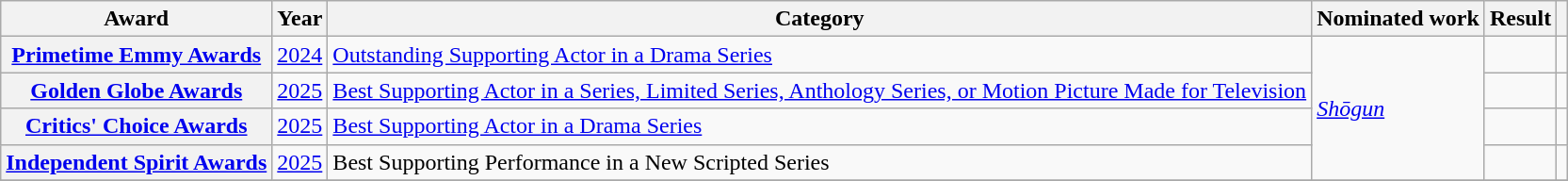<table class="wikitable plainrowheaders sortable">
<tr>
<th scope="col">Award</th>
<th scope="col">Year</th>
<th scope="col">Category</th>
<th scope="col">Nominated work</th>
<th scope="col">Result</th>
<th scope="col" class="unsortable"></th>
</tr>
<tr>
<th scope="row"><a href='#'>Primetime Emmy Awards</a></th>
<td><a href='#'>2024</a></td>
<td><a href='#'>Outstanding Supporting Actor in a Drama Series</a></td>
<td rowspan="4"><em><a href='#'>Shōgun</a></em></td>
<td></td>
<td style="text-align:center;"></td>
</tr>
<tr>
<th scope="row"><a href='#'>Golden Globe Awards</a></th>
<td><a href='#'>2025</a></td>
<td><a href='#'>Best Supporting Actor in a Series, Limited Series, Anthology Series, or Motion Picture Made for Television</a></td>
<td></td>
<td></td>
</tr>
<tr>
<th scope="row"><a href='#'>Critics' Choice Awards</a></th>
<td><a href='#'>2025</a></td>
<td><a href='#'>Best Supporting Actor in a Drama Series</a></td>
<td></td>
<td></td>
</tr>
<tr>
<th scope="row"><a href='#'>Independent Spirit Awards</a></th>
<td><a href='#'>2025</a></td>
<td>Best Supporting Performance in a New Scripted Series</td>
<td></td>
<td></td>
</tr>
<tr>
</tr>
</table>
